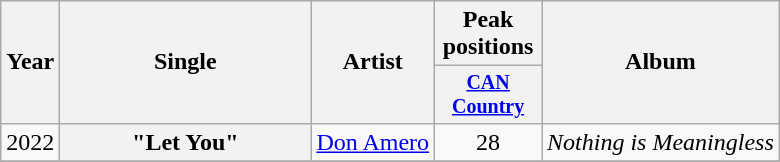<table class="wikitable plainrowheaders" style="text-align:center;">
<tr>
<th rowspan="2">Year</th>
<th rowspan="2" style="width:10em;">Single</th>
<th rowspan="2">Artist</th>
<th>Peak positions</th>
<th rowspan="2">Album</th>
</tr>
<tr style="font-size:smaller;">
<th width="65"><a href='#'>CAN Country</a><br></th>
</tr>
<tr>
<td>2022</td>
<th scope="row">"Let You"</th>
<td><a href='#'>Don Amero</a></td>
<td>28</td>
<td align="left"><em>Nothing is Meaningless</em></td>
</tr>
<tr>
</tr>
</table>
